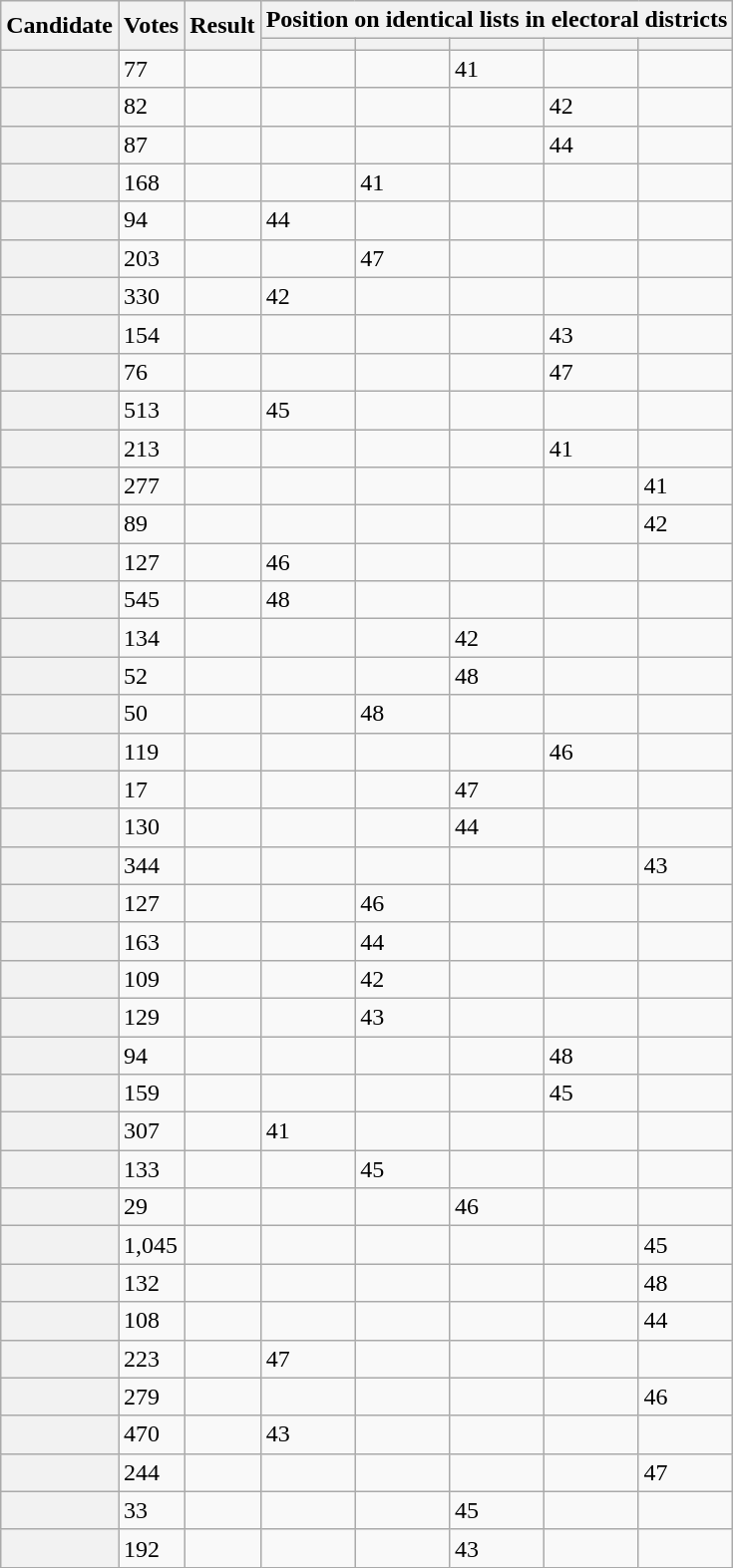<table class="wikitable sortable defaultright col3left sticky-header-multi">
<tr>
<th scope="col" rowspan="2">Candidate</th>
<th scope="col" rowspan="2">Votes</th>
<th scope="col" rowspan="2">Result</th>
<th scope="col" colspan="5">Position on identical lists in electoral districts</th>
</tr>
<tr>
<th scope="col"></th>
<th scope="col"></th>
<th scope="col"></th>
<th scope="col"></th>
<th scope="col"></th>
</tr>
<tr>
<th scope="row"></th>
<td>77</td>
<td></td>
<td></td>
<td></td>
<td>41</td>
<td></td>
<td></td>
</tr>
<tr>
<th scope="row"></th>
<td>82</td>
<td></td>
<td></td>
<td></td>
<td></td>
<td>42</td>
<td></td>
</tr>
<tr>
<th scope="row"></th>
<td>87</td>
<td></td>
<td></td>
<td></td>
<td></td>
<td>44</td>
<td></td>
</tr>
<tr>
<th scope="row"></th>
<td>168</td>
<td></td>
<td></td>
<td>41</td>
<td></td>
<td></td>
<td></td>
</tr>
<tr>
<th scope="row"></th>
<td>94</td>
<td></td>
<td>44</td>
<td></td>
<td></td>
<td></td>
<td></td>
</tr>
<tr>
<th scope="row"></th>
<td>203</td>
<td></td>
<td></td>
<td>47</td>
<td></td>
<td></td>
<td></td>
</tr>
<tr>
<th scope="row"></th>
<td>330</td>
<td></td>
<td>42</td>
<td></td>
<td></td>
<td></td>
<td></td>
</tr>
<tr>
<th scope="row"></th>
<td>154</td>
<td></td>
<td></td>
<td></td>
<td></td>
<td>43</td>
<td></td>
</tr>
<tr>
<th scope="row"></th>
<td>76</td>
<td></td>
<td></td>
<td></td>
<td></td>
<td>47</td>
<td></td>
</tr>
<tr>
<th scope="row"></th>
<td>513</td>
<td></td>
<td>45</td>
<td></td>
<td></td>
<td></td>
<td></td>
</tr>
<tr>
<th scope="row"></th>
<td>213</td>
<td></td>
<td></td>
<td></td>
<td></td>
<td>41</td>
<td></td>
</tr>
<tr>
<th scope="row"></th>
<td>277</td>
<td></td>
<td></td>
<td></td>
<td></td>
<td></td>
<td>41</td>
</tr>
<tr>
<th scope="row"></th>
<td>89</td>
<td></td>
<td></td>
<td></td>
<td></td>
<td></td>
<td>42</td>
</tr>
<tr>
<th scope="row"></th>
<td>127</td>
<td></td>
<td>46</td>
<td></td>
<td></td>
<td></td>
<td></td>
</tr>
<tr>
<th scope="row"></th>
<td>545</td>
<td></td>
<td>48</td>
<td></td>
<td></td>
<td></td>
<td></td>
</tr>
<tr>
<th scope="row"></th>
<td>134</td>
<td></td>
<td></td>
<td></td>
<td>42</td>
<td></td>
<td></td>
</tr>
<tr>
<th scope="row"></th>
<td>52</td>
<td></td>
<td></td>
<td></td>
<td>48</td>
<td></td>
<td></td>
</tr>
<tr>
<th scope="row"></th>
<td>50</td>
<td></td>
<td></td>
<td>48</td>
<td></td>
<td></td>
<td></td>
</tr>
<tr>
<th scope="row"></th>
<td>119</td>
<td></td>
<td></td>
<td></td>
<td></td>
<td>46</td>
<td></td>
</tr>
<tr>
<th scope="row"></th>
<td>17</td>
<td></td>
<td></td>
<td></td>
<td>47</td>
<td></td>
<td></td>
</tr>
<tr>
<th scope="row"></th>
<td>130</td>
<td></td>
<td></td>
<td></td>
<td>44</td>
<td></td>
<td></td>
</tr>
<tr>
<th scope="row"></th>
<td>344</td>
<td></td>
<td></td>
<td></td>
<td></td>
<td></td>
<td>43</td>
</tr>
<tr>
<th scope="row"></th>
<td>127</td>
<td></td>
<td></td>
<td>46</td>
<td></td>
<td></td>
<td></td>
</tr>
<tr>
<th scope="row"></th>
<td>163</td>
<td></td>
<td></td>
<td>44</td>
<td></td>
<td></td>
<td></td>
</tr>
<tr>
<th scope="row"></th>
<td>109</td>
<td></td>
<td></td>
<td>42</td>
<td></td>
<td></td>
<td></td>
</tr>
<tr>
<th scope="row"></th>
<td>129</td>
<td></td>
<td></td>
<td>43</td>
<td></td>
<td></td>
<td></td>
</tr>
<tr>
<th scope="row"></th>
<td>94</td>
<td></td>
<td></td>
<td></td>
<td></td>
<td>48</td>
<td></td>
</tr>
<tr>
<th scope="row"></th>
<td>159</td>
<td></td>
<td></td>
<td></td>
<td></td>
<td>45</td>
<td></td>
</tr>
<tr>
<th scope="row"></th>
<td>307</td>
<td></td>
<td>41</td>
<td></td>
<td></td>
<td></td>
<td></td>
</tr>
<tr>
<th scope="row"></th>
<td>133</td>
<td></td>
<td></td>
<td>45</td>
<td></td>
<td></td>
<td></td>
</tr>
<tr>
<th scope="row"></th>
<td>29</td>
<td></td>
<td></td>
<td></td>
<td>46</td>
<td></td>
<td></td>
</tr>
<tr>
<th scope="row"></th>
<td>1,045</td>
<td></td>
<td></td>
<td></td>
<td></td>
<td></td>
<td>45</td>
</tr>
<tr>
<th scope="row"></th>
<td>132</td>
<td></td>
<td></td>
<td></td>
<td></td>
<td></td>
<td>48</td>
</tr>
<tr>
<th scope="row"></th>
<td>108</td>
<td></td>
<td></td>
<td></td>
<td></td>
<td></td>
<td>44</td>
</tr>
<tr>
<th scope="row"></th>
<td>223</td>
<td></td>
<td>47</td>
<td></td>
<td></td>
<td></td>
<td></td>
</tr>
<tr>
<th scope="row"></th>
<td>279</td>
<td></td>
<td></td>
<td></td>
<td></td>
<td></td>
<td>46</td>
</tr>
<tr>
<th scope="row"></th>
<td>470</td>
<td></td>
<td>43</td>
<td></td>
<td></td>
<td></td>
<td></td>
</tr>
<tr>
<th scope="row"></th>
<td>244</td>
<td></td>
<td></td>
<td></td>
<td></td>
<td></td>
<td>47</td>
</tr>
<tr>
<th scope="row"></th>
<td>33</td>
<td></td>
<td></td>
<td></td>
<td>45</td>
<td></td>
<td></td>
</tr>
<tr>
<th scope="row"></th>
<td>192</td>
<td></td>
<td></td>
<td></td>
<td>43</td>
<td></td>
<td></td>
</tr>
</table>
